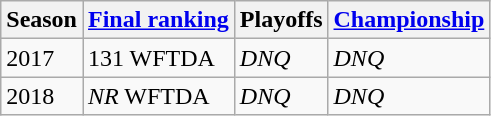<table class="wikitable sortable">
<tr>
<th>Season</th>
<th><a href='#'>Final ranking</a></th>
<th>Playoffs</th>
<th><a href='#'>Championship</a></th>
</tr>
<tr>
<td>2017</td>
<td>131 WFTDA</td>
<td><em>DNQ</em></td>
<td><em>DNQ</em></td>
</tr>
<tr>
<td>2018</td>
<td><em>NR</em> WFTDA</td>
<td><em>DNQ</em></td>
<td><em>DNQ</em></td>
</tr>
</table>
